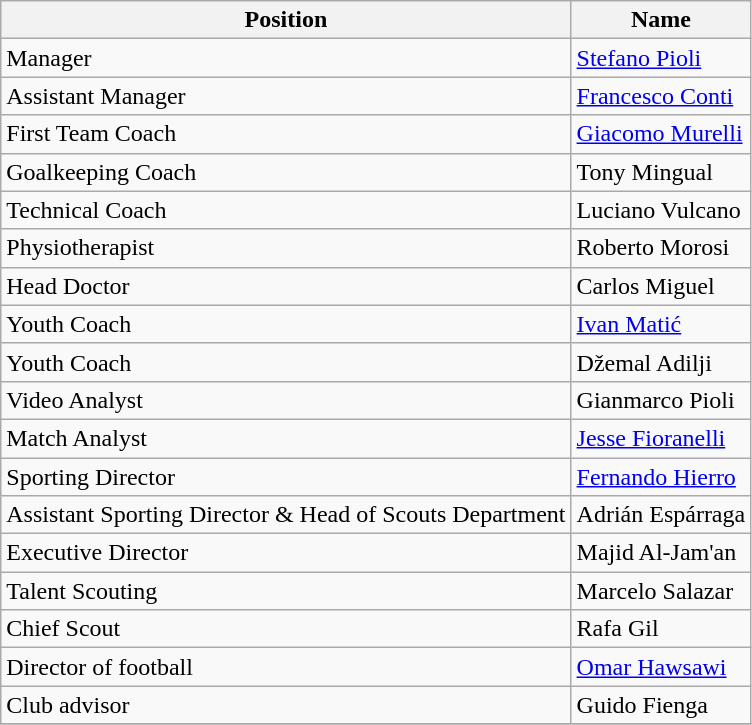<table class="wikitable">
<tr>
<th>Position</th>
<th>Name</th>
</tr>
<tr>
<td>Manager</td>
<td> <a href='#'>Stefano Pioli</a></td>
</tr>
<tr>
<td>Assistant Manager</td>
<td>  <a href='#'>Francesco Conti</a></td>
</tr>
<tr>
<td>First Team Coach</td>
<td> <a href='#'>Giacomo Murelli</a></td>
</tr>
<tr>
<td>Goalkeeping Coach</td>
<td> Tony Mingual</td>
</tr>
<tr>
<td>Technical Coach</td>
<td> Luciano Vulcano</td>
</tr>
<tr>
<td>Physiotherapist</td>
<td> Roberto Morosi</td>
</tr>
<tr>
<td>Head Doctor</td>
<td> Carlos Miguel</td>
</tr>
<tr>
<td>Youth Coach</td>
<td> <a href='#'>Ivan Matić</a></td>
</tr>
<tr>
<td>Youth Coach</td>
<td> Džemal Adilji</td>
</tr>
<tr>
<td>Video Analyst</td>
<td> Gianmarco Pioli</td>
</tr>
<tr>
<td>Match Analyst</td>
<td> <a href='#'>Jesse Fioranelli</a></td>
</tr>
<tr>
<td>Sporting Director</td>
<td> <a href='#'>Fernando Hierro</a></td>
</tr>
<tr>
<td>Assistant Sporting Director & Head of Scouts Department</td>
<td> Adrián Espárraga</td>
</tr>
<tr>
<td>Executive Director</td>
<td> Majid Al-Jam'an</td>
</tr>
<tr>
<td>Talent Scouting</td>
<td> Marcelo Salazar</td>
</tr>
<tr>
<td>Chief Scout</td>
<td> Rafa Gil</td>
</tr>
<tr>
<td>Director of football</td>
<td> <a href='#'>Omar Hawsawi</a></td>
</tr>
<tr>
<td>Club advisor</td>
<td> Guido Fienga</td>
</tr>
<tr>
</tr>
</table>
